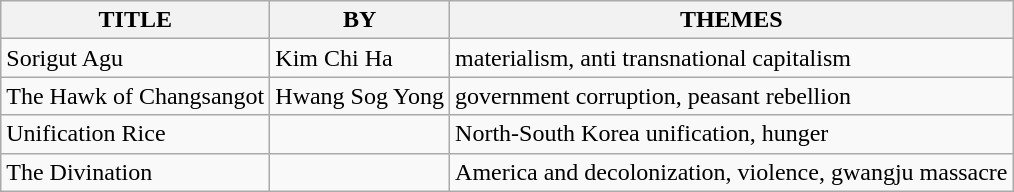<table class="wikitable">
<tr>
<th>TITLE</th>
<th>BY</th>
<th>THEMES</th>
</tr>
<tr>
<td>Sorigut Agu</td>
<td>Kim Chi Ha</td>
<td>materialism, anti transnational capitalism</td>
</tr>
<tr>
<td>The Hawk of Changsangot</td>
<td>Hwang Sog Yong</td>
<td>government corruption, peasant rebellion</td>
</tr>
<tr>
<td>Unification Rice</td>
<td></td>
<td>North-South Korea unification, hunger</td>
</tr>
<tr>
<td>The Divination</td>
<td></td>
<td>America and decolonization, violence, gwangju massacre</td>
</tr>
</table>
